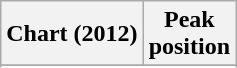<table class="wikitable sortable" border="1">
<tr>
<th>Chart (2012)</th>
<th>Peak<br>position</th>
</tr>
<tr>
</tr>
<tr>
</tr>
</table>
